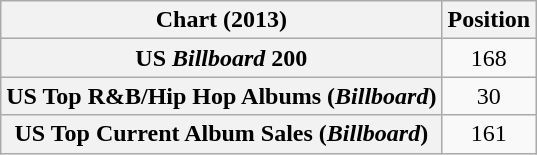<table class="wikitable sortable plainrowheaders">
<tr>
<th scope="col">Chart (2013)</th>
<th scope="col">Position</th>
</tr>
<tr>
<th scope="row">US <em>Billboard</em> 200</th>
<td style="text-align:center;">168</td>
</tr>
<tr>
<th scope="row">US Top R&B/Hip Hop Albums (<em>Billboard</em>)</th>
<td style="text-align:center;">30</td>
</tr>
<tr>
<th scope="row">US Top Current Album Sales (<em>Billboard</em>)</th>
<td style="text-align:center";">161</td>
</tr>
</table>
